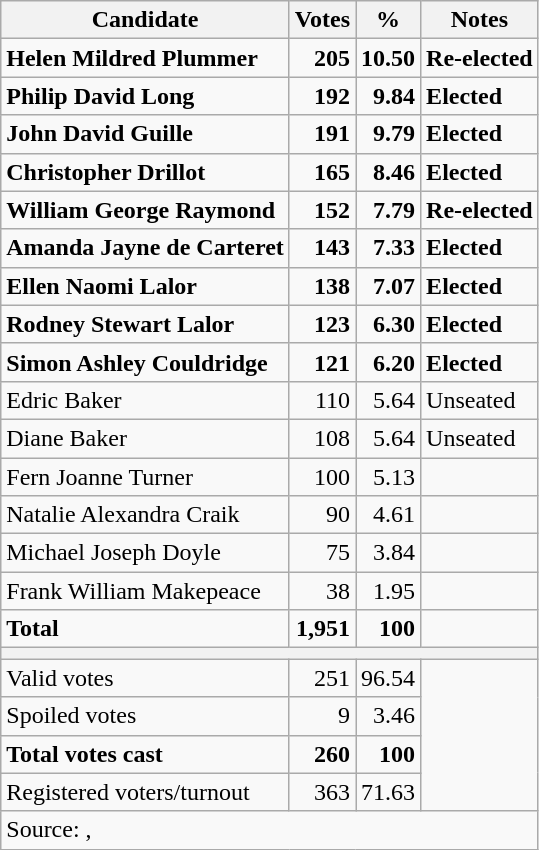<table class=wikitable style=text-align:right>
<tr>
<th>Candidate</th>
<th>Votes</th>
<th>%</th>
<th>Notes</th>
</tr>
<tr style="font-weight:bold">
<td align=left>Helen Mildred Plummer</td>
<td>205</td>
<td>10.50</td>
<td align=left>Re-elected</td>
</tr>
<tr style="font-weight:bold">
<td align=left>Philip David Long</td>
<td>192</td>
<td>9.84</td>
<td align=left>Elected</td>
</tr>
<tr style="font-weight:bold">
<td align=left>John David Guille</td>
<td>191</td>
<td>9.79</td>
<td align=left>Elected</td>
</tr>
<tr style="font-weight:bold">
<td align=left>Christopher Drillot</td>
<td>165</td>
<td>8.46</td>
<td align=left>Elected</td>
</tr>
<tr style="font-weight:bold">
<td align=left>William George Raymond</td>
<td>152</td>
<td>7.79</td>
<td align=left>Re-elected</td>
</tr>
<tr style="font-weight:bold">
<td align=left>Amanda Jayne de Carteret</td>
<td>143</td>
<td>7.33</td>
<td align=left>Elected</td>
</tr>
<tr style="font-weight:bold">
<td align=left>Ellen Naomi Lalor</td>
<td>138</td>
<td>7.07</td>
<td align=left>Elected</td>
</tr>
<tr style="font-weight:bold">
<td align=left>Rodney Stewart Lalor</td>
<td>123</td>
<td>6.30</td>
<td align=left>Elected</td>
</tr>
<tr style="font-weight:bold">
<td align=left>Simon Ashley Couldridge</td>
<td>121</td>
<td>6.20</td>
<td align=left>Elected</td>
</tr>
<tr>
<td align=left>Edric Baker</td>
<td>110</td>
<td>5.64</td>
<td align=left>Unseated</td>
</tr>
<tr>
<td align=left>Diane Baker</td>
<td>108</td>
<td>5.64</td>
<td align=left>Unseated</td>
</tr>
<tr>
<td align=left>Fern Joanne Turner</td>
<td>100</td>
<td>5.13</td>
<td></td>
</tr>
<tr>
<td align=left>Natalie Alexandra Craik</td>
<td>90</td>
<td>4.61</td>
<td></td>
</tr>
<tr>
<td align=left>Michael Joseph Doyle</td>
<td>75</td>
<td>3.84</td>
<td></td>
</tr>
<tr>
<td align=left>Frank William Makepeace</td>
<td>38</td>
<td>1.95</td>
<td></td>
</tr>
<tr style="font-weight:bold">
<td align=left>Total</td>
<td>1,951</td>
<td>100</td>
<td></td>
</tr>
<tr>
<th colspan=4></th>
</tr>
<tr>
<td align=left>Valid votes</td>
<td>251</td>
<td>96.54</td>
<td rowspan=4></td>
</tr>
<tr>
<td align=left>Spoiled votes</td>
<td>9</td>
<td>3.46</td>
</tr>
<tr style="font-weight:bold">
<td align=left>Total votes cast</td>
<td>260</td>
<td>100</td>
</tr>
<tr>
<td align=left>Registered voters/turnout</td>
<td>363</td>
<td>71.63</td>
</tr>
<tr>
<td align=left colspan=4>Source: , </td>
</tr>
</table>
